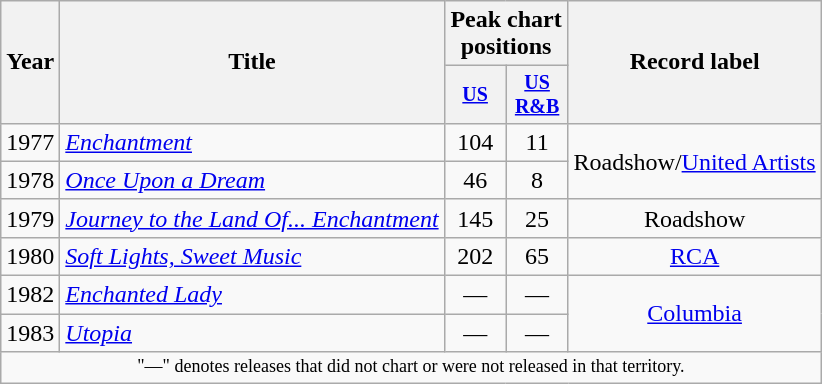<table class="wikitable" style="text-align:center;">
<tr>
<th rowspan="2">Year</th>
<th rowspan="2">Title</th>
<th colspan="2">Peak chart positions</th>
<th rowspan="2">Record label</th>
</tr>
<tr style="font-size:smaller;">
<th width="35"><a href='#'>US</a><br></th>
<th width="35"><a href='#'>US<br>R&B</a><br></th>
</tr>
<tr>
<td rowspan="1">1977</td>
<td align="left"><em><a href='#'>Enchantment</a></em></td>
<td>104</td>
<td>11</td>
<td rowspan="2">Roadshow/<a href='#'>United Artists</a></td>
</tr>
<tr>
<td rowspan="1">1978</td>
<td align="left"><em><a href='#'>Once Upon a Dream</a></em></td>
<td>46</td>
<td>8</td>
</tr>
<tr>
<td rowspan="1">1979</td>
<td align="left"><em><a href='#'>Journey to the Land Of... Enchantment</a></em></td>
<td>145</td>
<td>25</td>
<td rowspan="1">Roadshow</td>
</tr>
<tr>
<td rowspan="1">1980</td>
<td align="left"><em><a href='#'>Soft Lights, Sweet Music</a></em></td>
<td>202</td>
<td>65</td>
<td rowspan="1"><a href='#'>RCA</a></td>
</tr>
<tr>
<td rowspan="1">1982</td>
<td align="left"><em><a href='#'>Enchanted Lady</a></em></td>
<td>—</td>
<td>—</td>
<td rowspan="2"><a href='#'>Columbia</a></td>
</tr>
<tr>
<td rowspan="1">1983</td>
<td align="left"><em><a href='#'>Utopia</a></em></td>
<td>—</td>
<td>—</td>
</tr>
<tr>
<td colspan="6" style="text-align:center; font-size:9pt;">"—" denotes releases that did not chart or were not released in that territory.</td>
</tr>
</table>
